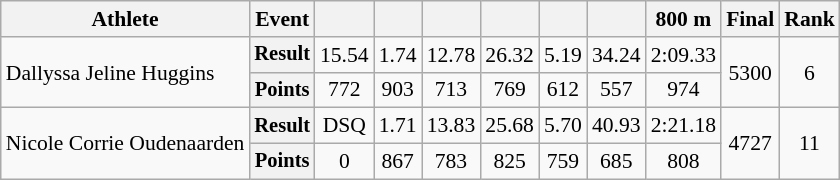<table class="wikitable" style="font-size:90%;">
<tr>
<th>Athlete</th>
<th>Event</th>
<th></th>
<th></th>
<th></th>
<th></th>
<th></th>
<th></th>
<th>800 m</th>
<th>Final</th>
<th>Rank</th>
</tr>
<tr align=center>
<td rowspan="2" style="text-align:left;">Dallyssa Jeline Huggins</td>
<th style="font-size:95%">Result</th>
<td>15.54</td>
<td>1.74</td>
<td>12.78</td>
<td>26.32</td>
<td>5.19</td>
<td>34.24</td>
<td>2:09.33</td>
<td rowspan=2>5300</td>
<td rowspan=2>6</td>
</tr>
<tr align=center>
<th style="font-size:95%">Points</th>
<td>772</td>
<td>903</td>
<td>713</td>
<td>769</td>
<td>612</td>
<td>557</td>
<td>974</td>
</tr>
<tr align=center>
<td rowspan="2" style="text-align:left;">Nicole Corrie Oudenaarden</td>
<th style="font-size:95%">Result</th>
<td>DSQ</td>
<td>1.71</td>
<td>13.83</td>
<td>25.68</td>
<td>5.70</td>
<td>40.93</td>
<td>2:21.18</td>
<td rowspan=2>4727</td>
<td rowspan=2>11</td>
</tr>
<tr align=center>
<th style="font-size:95%">Points</th>
<td>0</td>
<td>867</td>
<td>783</td>
<td>825</td>
<td>759</td>
<td>685</td>
<td>808</td>
</tr>
</table>
